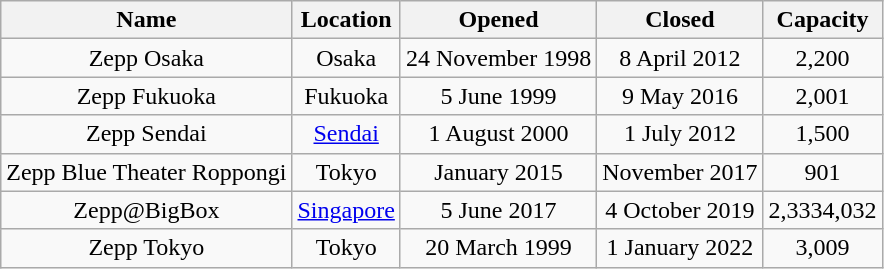<table class="wikitable" style="text-align:center;">
<tr>
<th>Name</th>
<th>Location</th>
<th>Opened</th>
<th>Closed</th>
<th>Capacity</th>
</tr>
<tr>
<td>Zepp Osaka</td>
<td> Osaka</td>
<td>24 November 1998</td>
<td>8 April 2012</td>
<td>2,200</td>
</tr>
<tr>
<td>Zepp Fukuoka</td>
<td> Fukuoka</td>
<td>5 June 1999</td>
<td>9 May 2016</td>
<td>2,001</td>
</tr>
<tr>
<td>Zepp Sendai</td>
<td> <a href='#'>Sendai</a></td>
<td>1 August 2000</td>
<td>1 July 2012</td>
<td>1,500</td>
</tr>
<tr>
<td>Zepp Blue Theater Roppongi</td>
<td> Tokyo</td>
<td>January 2015</td>
<td>November 2017</td>
<td>901</td>
</tr>
<tr>
<td>Zepp@BigBox</td>
<td> <a href='#'>Singapore</a></td>
<td>5 June 2017</td>
<td>4 October 2019</td>
<td>2,3334,032</td>
</tr>
<tr>
<td>Zepp Tokyo</td>
<td> Tokyo</td>
<td>20 March 1999</td>
<td>1 January 2022</td>
<td>3,009</td>
</tr>
</table>
